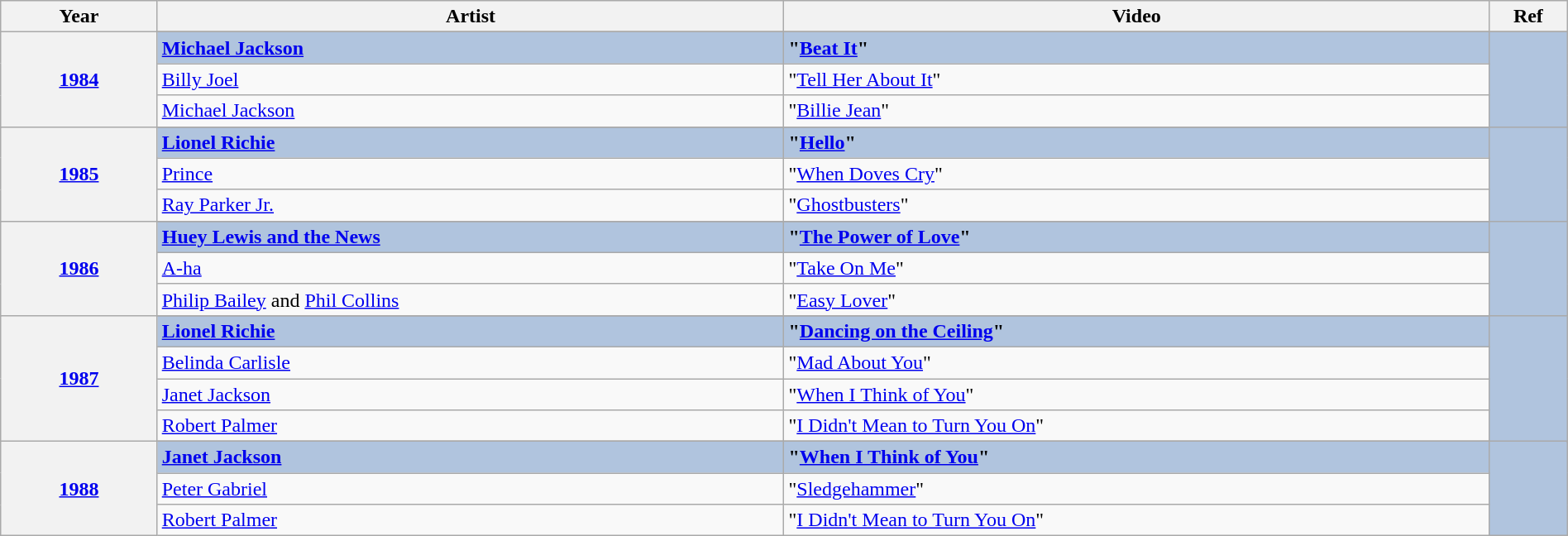<table class="wikitable" width="100%">
<tr>
<th width="10%">Year</th>
<th width="40%">Artist</th>
<th width="45%">Video</th>
<th width="5%">Ref</th>
</tr>
<tr>
<th rowspan="4" align="center"><a href='#'>1984<br></a></th>
</tr>
<tr style="background:#B0C4DE">
<td><strong><a href='#'>Michael Jackson</a></strong></td>
<td><strong>"<a href='#'>Beat It</a>"</strong></td>
<td rowspan="4" align="center"></td>
</tr>
<tr>
<td><a href='#'>Billy Joel</a></td>
<td>"<a href='#'>Tell Her About It</a>"</td>
</tr>
<tr>
<td><a href='#'>Michael Jackson</a></td>
<td>"<a href='#'>Billie Jean</a>"</td>
</tr>
<tr>
<th rowspan="4" align="center"><a href='#'>1985<br></a></th>
</tr>
<tr style="background:#B0C4DE">
<td><strong><a href='#'>Lionel Richie</a></strong></td>
<td><strong>"<a href='#'>Hello</a>"</strong></td>
<td rowspan="4" align="center"></td>
</tr>
<tr>
<td><a href='#'>Prince</a></td>
<td>"<a href='#'>When Doves Cry</a>"</td>
</tr>
<tr>
<td><a href='#'>Ray Parker Jr.</a></td>
<td>"<a href='#'>Ghostbusters</a>"</td>
</tr>
<tr>
<th rowspan="4" align="center"><a href='#'>1986<br></a></th>
</tr>
<tr style="background:#B0C4DE">
<td><strong><a href='#'>Huey Lewis and the News</a></strong></td>
<td><strong>"<a href='#'>The Power of Love</a>"</strong></td>
<td rowspan="4" align="center"></td>
</tr>
<tr>
<td><a href='#'>A-ha</a></td>
<td>"<a href='#'>Take On Me</a>"</td>
</tr>
<tr>
<td><a href='#'>Philip Bailey</a> and <a href='#'>Phil Collins</a></td>
<td>"<a href='#'>Easy Lover</a>"</td>
</tr>
<tr>
<th rowspan="5" align="center"><a href='#'>1987<br></a></th>
</tr>
<tr style="background:#B0C4DE">
<td><strong><a href='#'>Lionel Richie</a></strong></td>
<td><strong>"<a href='#'>Dancing on the Ceiling</a>"</strong></td>
<td rowspan="5" align="center"></td>
</tr>
<tr>
<td><a href='#'>Belinda Carlisle</a></td>
<td>"<a href='#'>Mad About You</a>"</td>
</tr>
<tr>
<td><a href='#'>Janet Jackson</a></td>
<td>"<a href='#'>When I Think of You</a>"</td>
</tr>
<tr>
<td><a href='#'>Robert Palmer</a></td>
<td>"<a href='#'>I Didn't Mean to Turn You On</a>"</td>
</tr>
<tr>
<th rowspan="4" align="center"><a href='#'>1988<br></a></th>
</tr>
<tr style="background:#B0C4DE">
<td><strong><a href='#'>Janet Jackson</a></strong></td>
<td><strong>"<a href='#'>When I Think of You</a>"</strong></td>
<td rowspan="4" align="center"></td>
</tr>
<tr>
<td><a href='#'>Peter Gabriel</a></td>
<td>"<a href='#'>Sledgehammer</a>"</td>
</tr>
<tr>
<td><a href='#'>Robert Palmer</a></td>
<td>"<a href='#'>I Didn't Mean to Turn You On</a>"</td>
</tr>
</table>
